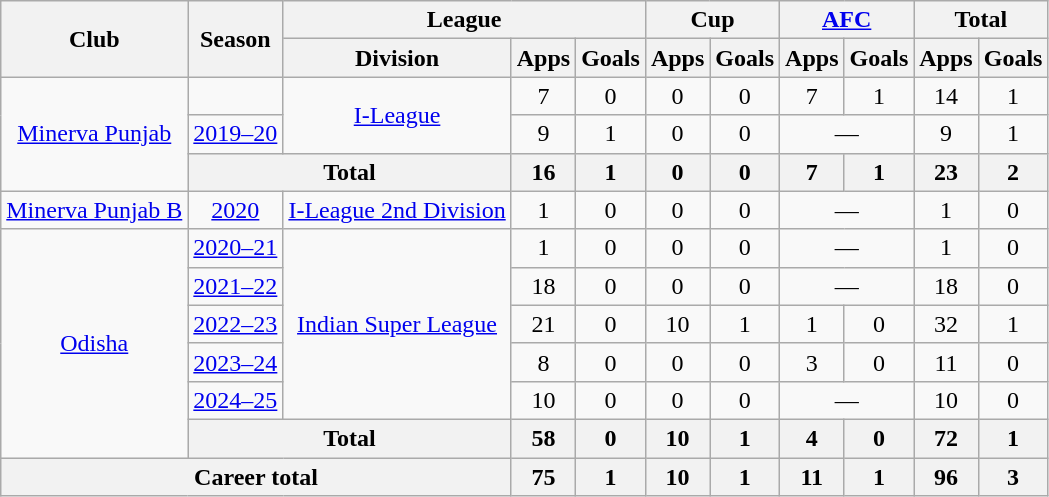<table class="wikitable" style="text-align: center;">
<tr>
<th rowspan="2">Club</th>
<th rowspan="2">Season</th>
<th colspan="3">League</th>
<th colspan="2">Cup</th>
<th colspan="2"><a href='#'>AFC</a></th>
<th colspan="2">Total</th>
</tr>
<tr>
<th>Division</th>
<th>Apps</th>
<th>Goals</th>
<th>Apps</th>
<th>Goals</th>
<th>Apps</th>
<th>Goals</th>
<th>Apps</th>
<th>Goals</th>
</tr>
<tr>
<td rowspan="3"><a href='#'>Minerva Punjab</a></td>
<td></td>
<td rowspan="2"><a href='#'>I-League</a></td>
<td>7</td>
<td>0</td>
<td>0</td>
<td>0</td>
<td>7</td>
<td>1</td>
<td>14</td>
<td>1</td>
</tr>
<tr>
<td><a href='#'>2019–20</a></td>
<td>9</td>
<td>1</td>
<td>0</td>
<td>0</td>
<td colspan="2">—</td>
<td>9</td>
<td>1</td>
</tr>
<tr>
<th colspan="2">Total</th>
<th>16</th>
<th>1</th>
<th>0</th>
<th>0</th>
<th>7</th>
<th>1</th>
<th>23</th>
<th>2</th>
</tr>
<tr>
<td><a href='#'>Minerva Punjab B</a></td>
<td><a href='#'>2020</a></td>
<td><a href='#'>I-League 2nd Division</a></td>
<td>1</td>
<td>0</td>
<td>0</td>
<td>0</td>
<td colspan="2">—</td>
<td>1</td>
<td>0</td>
</tr>
<tr>
<td rowspan="6"><a href='#'>Odisha</a></td>
<td><a href='#'>2020–21</a></td>
<td rowspan="5"><a href='#'>Indian Super League</a></td>
<td>1</td>
<td>0</td>
<td>0</td>
<td>0</td>
<td colspan="2">—</td>
<td>1</td>
<td>0</td>
</tr>
<tr>
<td><a href='#'>2021–22</a></td>
<td>18</td>
<td>0</td>
<td>0</td>
<td>0</td>
<td colspan="2">—</td>
<td>18</td>
<td>0</td>
</tr>
<tr>
<td><a href='#'>2022–23</a></td>
<td>21</td>
<td>0</td>
<td>10</td>
<td>1</td>
<td>1</td>
<td>0</td>
<td>32</td>
<td>1</td>
</tr>
<tr>
<td><a href='#'>2023–24</a></td>
<td>8</td>
<td>0</td>
<td>0</td>
<td>0</td>
<td>3</td>
<td>0</td>
<td>11</td>
<td>0</td>
</tr>
<tr>
<td><a href='#'>2024–25</a></td>
<td>10</td>
<td>0</td>
<td>0</td>
<td>0</td>
<td colspan="2">—</td>
<td>10</td>
<td>0</td>
</tr>
<tr>
<th colspan="2">Total</th>
<th>58</th>
<th>0</th>
<th>10</th>
<th>1</th>
<th>4</th>
<th>0</th>
<th>72</th>
<th>1</th>
</tr>
<tr>
<th colspan="3">Career total</th>
<th>75</th>
<th>1</th>
<th>10</th>
<th>1</th>
<th>11</th>
<th>1</th>
<th>96</th>
<th>3</th>
</tr>
</table>
